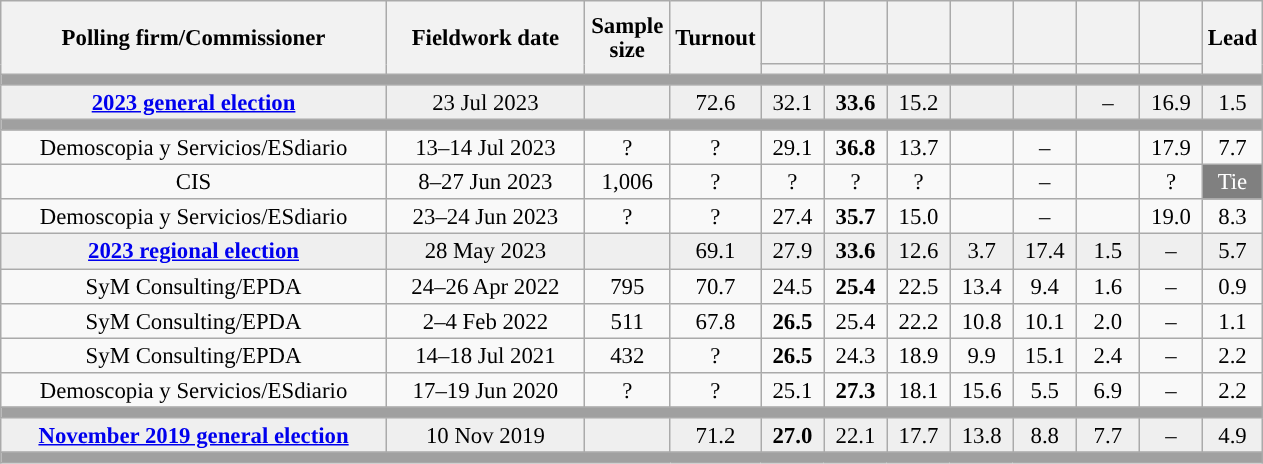<table class="wikitable collapsible collapsed" style="text-align:center; font-size:95%; line-height:16px;">
<tr style="height:42px;">
<th style="width:250px;" rowspan="2">Polling firm/Commissioner</th>
<th style="width:125px;" rowspan="2">Fieldwork date</th>
<th style="width:50px;" rowspan="2">Sample size</th>
<th style="width:45px;" rowspan="2">Turnout</th>
<th style="width:35px;"></th>
<th style="width:35px;"></th>
<th style="width:35px;"></th>
<th style="width:35px;"></th>
<th style="width:35px;"></th>
<th style="width:35px;"></th>
<th style="width:35px;"></th>
<th style="width:30px;" rowspan="2">Lead</th>
</tr>
<tr>
<th style="color:inherit;background:"></th>
<th style="color:inherit;background:"></th>
<th style="color:inherit;background:"></th>
<th style="color:inherit;background:"></th>
<th style="color:inherit;background:"></th>
<th style="color:inherit;background:"></th>
<th style="color:inherit;background:"></th>
</tr>
<tr>
<td colspan="12" style="background:#A0A0A0"></td>
</tr>
<tr style="background:#EFEFEF;">
<td><strong><a href='#'>2023 general election</a></strong></td>
<td>23 Jul 2023</td>
<td></td>
<td>72.6</td>
<td>32.1<br></td>
<td><strong>33.6</strong><br></td>
<td>15.2<br></td>
<td></td>
<td></td>
<td>–</td>
<td>16.9<br></td>
<td style="background:">1.5</td>
</tr>
<tr>
<td colspan="12" style="background:#A0A0A0"></td>
</tr>
<tr>
<td>Demoscopia y Servicios/ESdiario</td>
<td>13–14 Jul 2023</td>
<td>?</td>
<td>?</td>
<td>29.1<br></td>
<td><strong>36.8</strong><br></td>
<td>13.7<br></td>
<td></td>
<td>–</td>
<td></td>
<td>17.9<br></td>
<td style="background:">7.7</td>
</tr>
<tr>
<td>CIS</td>
<td>8–27 Jun 2023</td>
<td>1,006</td>
<td>?</td>
<td>?<br></td>
<td>?<br></td>
<td>?<br></td>
<td></td>
<td>–</td>
<td></td>
<td>?<br></td>
<td style="background:gray; color:white;">Tie</td>
</tr>
<tr>
<td>Demoscopia y Servicios/ESdiario</td>
<td>23–24 Jun 2023</td>
<td>?</td>
<td>?</td>
<td>27.4<br></td>
<td><strong>35.7</strong><br></td>
<td>15.0<br></td>
<td></td>
<td>–</td>
<td></td>
<td>19.0<br></td>
<td style="background:">8.3</td>
</tr>
<tr style="background:#EFEFEF;">
<td><strong><a href='#'>2023 regional election</a></strong></td>
<td>28 May 2023</td>
<td></td>
<td>69.1</td>
<td>27.9<br></td>
<td><strong>33.6</strong><br></td>
<td>12.6<br></td>
<td>3.7<br></td>
<td>17.4<br></td>
<td>1.5<br></td>
<td>–</td>
<td style="background:">5.7</td>
</tr>
<tr>
<td>SyM Consulting/EPDA</td>
<td>24–26 Apr 2022</td>
<td>795</td>
<td>70.7</td>
<td>24.5<br></td>
<td><strong>25.4</strong><br></td>
<td>22.5<br></td>
<td>13.4<br></td>
<td>9.4<br></td>
<td>1.6<br></td>
<td>–</td>
<td style="background:">0.9</td>
</tr>
<tr>
<td>SyM Consulting/EPDA</td>
<td>2–4 Feb 2022</td>
<td>511</td>
<td>67.8</td>
<td><strong>26.5</strong><br></td>
<td>25.4<br></td>
<td>22.2<br></td>
<td>10.8<br></td>
<td>10.1<br></td>
<td>2.0<br></td>
<td>–</td>
<td style="background:">1.1</td>
</tr>
<tr>
<td>SyM Consulting/EPDA</td>
<td>14–18 Jul 2021</td>
<td>432</td>
<td>?</td>
<td><strong>26.5</strong><br></td>
<td>24.3<br></td>
<td>18.9<br></td>
<td>9.9<br></td>
<td>15.1<br></td>
<td>2.4<br></td>
<td>–</td>
<td style="background:">2.2</td>
</tr>
<tr>
<td>Demoscopia y Servicios/ESdiario</td>
<td>17–19 Jun 2020</td>
<td>?</td>
<td>?</td>
<td>25.1<br></td>
<td><strong>27.3</strong><br></td>
<td>18.1<br></td>
<td>15.6<br></td>
<td>5.5<br></td>
<td>6.9<br></td>
<td>–</td>
<td style="background:">2.2</td>
</tr>
<tr>
<td colspan="12" style="background:#A0A0A0"></td>
</tr>
<tr style="background:#EFEFEF;">
<td><strong><a href='#'>November 2019 general election</a></strong></td>
<td>10 Nov 2019</td>
<td></td>
<td>71.2</td>
<td><strong>27.0</strong><br></td>
<td>22.1<br></td>
<td>17.7<br></td>
<td>13.8<br></td>
<td>8.8<br></td>
<td>7.7<br></td>
<td>–</td>
<td style="background:">4.9</td>
</tr>
<tr>
<td colspan="12" style="background:#A0A0A0"></td>
</tr>
</table>
